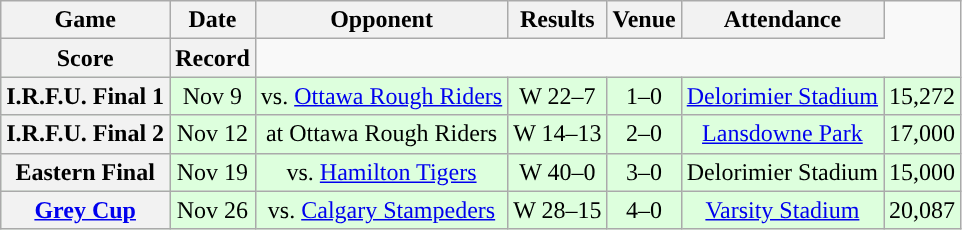<table class="wikitable" style="text-align:center">
<tr>
<th>Game</th>
<th>Date</th>
<th>Opponent</th>
<th>Results</th>
<th>Venue</th>
<th>Attendance</th>
</tr>
<tr>
<th>Score</th>
<th>Record</th>
</tr>
<tr style="background:#ddffdd">
<th>I.R.F.U. Final 1</th>
<td>Nov 9</td>
<td>vs. <a href='#'>Ottawa Rough Riders</a></td>
<td>W 22–7</td>
<td>1–0</td>
<td><a href='#'>Delorimier Stadium</a></td>
<td>15,272</td>
</tr>
<tr style="background:#ddffdd">
<th>I.R.F.U. Final 2</th>
<td>Nov 12</td>
<td>at Ottawa Rough Riders</td>
<td>W 14–13</td>
<td>2–0</td>
<td><a href='#'>Lansdowne Park</a></td>
<td>17,000</td>
</tr>
<tr style="background:#ddffdd">
<th>Eastern Final</th>
<td>Nov 19</td>
<td>vs. <a href='#'>Hamilton Tigers</a></td>
<td>W 40–0</td>
<td>3–0</td>
<td>Delorimier Stadium</td>
<td>15,000</td>
</tr>
<tr style="background:#ddffdd">
<th><a href='#'>Grey Cup</a></th>
<td>Nov 26</td>
<td>vs. <a href='#'>Calgary Stampeders</a></td>
<td>W 28–15</td>
<td>4–0</td>
<td><a href='#'>Varsity Stadium</a></td>
<td>20,087</td>
</tr>
</table>
